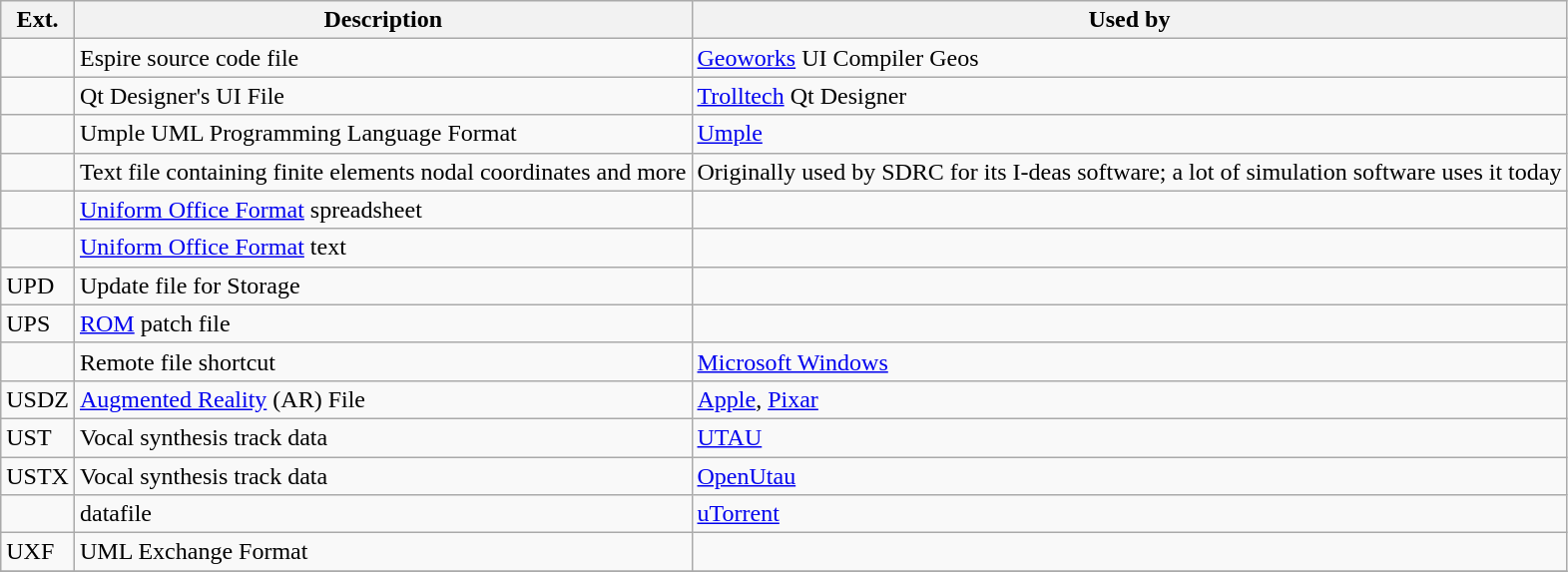<table class="wikitable">
<tr>
<th>Ext.</th>
<th>Description</th>
<th>Used by</th>
</tr>
<tr>
<td></td>
<td>Espire source code file</td>
<td><a href='#'>Geoworks</a> UI Compiler Geos</td>
</tr>
<tr>
<td></td>
<td>Qt Designer's UI File</td>
<td><a href='#'>Trolltech</a> Qt Designer</td>
</tr>
<tr>
<td></td>
<td>Umple UML Programming Language Format</td>
<td><a href='#'>Umple</a></td>
</tr>
<tr>
<td></td>
<td>Text file containing finite elements nodal coordinates and more </td>
<td>Originally used by SDRC for its I-deas software; a lot of simulation software uses it today</td>
</tr>
<tr>
<td></td>
<td><a href='#'>Uniform Office Format</a> spreadsheet</td>
<td></td>
</tr>
<tr>
<td></td>
<td><a href='#'>Uniform Office Format</a> text</td>
<td></td>
</tr>
<tr>
<td>UPD</td>
<td>Update file for Storage</td>
<td></td>
</tr>
<tr>
<td>UPS</td>
<td><a href='#'>ROM</a> patch file</td>
<td></td>
</tr>
<tr>
<td></td>
<td>Remote file shortcut</td>
<td><a href='#'>Microsoft Windows</a></td>
</tr>
<tr>
<td>USDZ</td>
<td><a href='#'>Augmented Reality</a> (AR) File</td>
<td><a href='#'>Apple</a>, <a href='#'>Pixar</a></td>
</tr>
<tr>
<td>UST</td>
<td>Vocal synthesis track data</td>
<td><a href='#'>UTAU</a></td>
</tr>
<tr>
<td>USTX</td>
<td>Vocal synthesis track data</td>
<td><a href='#'>OpenUtau</a></td>
</tr>
<tr>
<td></td>
<td>datafile</td>
<td><a href='#'>uTorrent</a></td>
</tr>
<tr>
<td>UXF</td>
<td>UML Exchange Format</td>
<td></td>
</tr>
<tr>
</tr>
</table>
